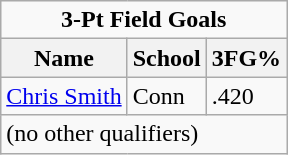<table class="wikitable">
<tr>
<td colspan=3 style="text-align:center;"><strong>3-Pt Field Goals</strong></td>
</tr>
<tr>
<th>Name</th>
<th>School</th>
<th>3FG%</th>
</tr>
<tr>
<td><a href='#'>Chris Smith</a></td>
<td>Conn</td>
<td>.420</td>
</tr>
<tr>
<td colspan=3>(no other qualifiers)</td>
</tr>
</table>
